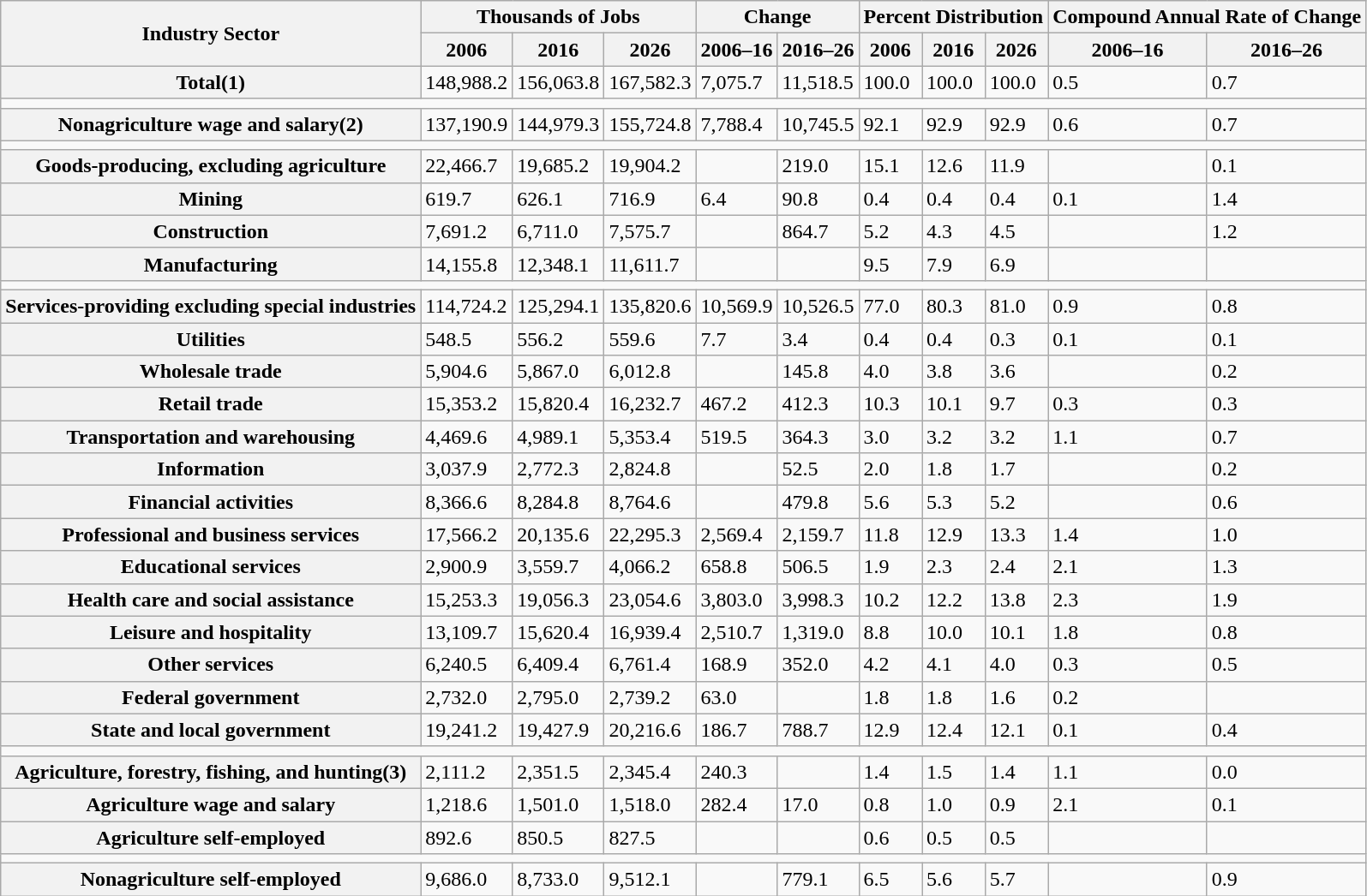<table class="wikitable">
<tr>
<th rowspan="2" colspan="1"><strong>Industry Sector</strong></th>
<th rowspan="1" colspan="3"><strong>Thousands of Jobs</strong></th>
<th rowspan="1" colspan="2"><strong>Change</strong></th>
<th rowspan="1" colspan="3"><strong>Percent Distribution</strong></th>
<th rowspan="1" colspan="2"><strong>Compound Annual Rate of Change</strong></th>
</tr>
<tr>
<th>2006</th>
<th>2016</th>
<th>2026</th>
<th><strong>2006–16</strong></th>
<th><strong>2016–26</strong></th>
<th>2006</th>
<th>2016</th>
<th>2026</th>
<th><strong>2006–16</strong></th>
<th><strong>2016–26</strong></th>
</tr>
<tr>
<th><strong>Total(1)</strong></th>
<td>148,988.2</td>
<td>156,063.8</td>
<td>167,582.3</td>
<td>7,075.7</td>
<td>11,518.5</td>
<td>100.0</td>
<td>100.0</td>
<td>100.0</td>
<td>0.5</td>
<td>0.7</td>
</tr>
<tr>
<td colspan="11"></td>
</tr>
<tr>
<th><strong>Nonagriculture wage and salary(2)</strong></th>
<td>137,190.9</td>
<td>144,979.3</td>
<td>155,724.8</td>
<td>7,788.4</td>
<td>10,745.5</td>
<td>92.1</td>
<td>92.9</td>
<td>92.9</td>
<td>0.6</td>
<td>0.7</td>
</tr>
<tr>
<td colspan="11"></td>
</tr>
<tr>
<th><strong>Goods-producing, excluding agriculture</strong></th>
<td>22,466.7</td>
<td>19,685.2</td>
<td>19,904.2</td>
<td></td>
<td>219.0</td>
<td>15.1</td>
<td>12.6</td>
<td>11.9</td>
<td></td>
<td>0.1</td>
</tr>
<tr>
<th>Mining</th>
<td>619.7</td>
<td>626.1</td>
<td>716.9</td>
<td>6.4</td>
<td>90.8</td>
<td>0.4</td>
<td>0.4</td>
<td>0.4</td>
<td>0.1</td>
<td>1.4</td>
</tr>
<tr>
<th>Construction</th>
<td>7,691.2</td>
<td>6,711.0</td>
<td>7,575.7</td>
<td></td>
<td>864.7</td>
<td>5.2</td>
<td>4.3</td>
<td>4.5</td>
<td></td>
<td>1.2</td>
</tr>
<tr>
<th>Manufacturing</th>
<td>14,155.8</td>
<td>12,348.1</td>
<td>11,611.7</td>
<td></td>
<td></td>
<td>9.5</td>
<td>7.9</td>
<td>6.9</td>
<td></td>
<td></td>
</tr>
<tr>
<td colspan="11"></td>
</tr>
<tr>
<th><strong>Services-providing excluding special industries</strong></th>
<td>114,724.2</td>
<td>125,294.1</td>
<td>135,820.6</td>
<td>10,569.9</td>
<td>10,526.5</td>
<td>77.0</td>
<td>80.3</td>
<td>81.0</td>
<td>0.9</td>
<td>0.8</td>
</tr>
<tr>
<th>Utilities</th>
<td>548.5</td>
<td>556.2</td>
<td>559.6</td>
<td>7.7</td>
<td>3.4</td>
<td>0.4</td>
<td>0.4</td>
<td>0.3</td>
<td>0.1</td>
<td>0.1</td>
</tr>
<tr>
<th>Wholesale trade</th>
<td>5,904.6</td>
<td>5,867.0</td>
<td>6,012.8</td>
<td></td>
<td>145.8</td>
<td>4.0</td>
<td>3.8</td>
<td>3.6</td>
<td></td>
<td>0.2</td>
</tr>
<tr>
<th>Retail trade</th>
<td>15,353.2</td>
<td>15,820.4</td>
<td>16,232.7</td>
<td>467.2</td>
<td>412.3</td>
<td>10.3</td>
<td>10.1</td>
<td>9.7</td>
<td>0.3</td>
<td>0.3</td>
</tr>
<tr>
<th>Transportation and warehousing</th>
<td>4,469.6</td>
<td>4,989.1</td>
<td>5,353.4</td>
<td>519.5</td>
<td>364.3</td>
<td>3.0</td>
<td>3.2</td>
<td>3.2</td>
<td>1.1</td>
<td>0.7</td>
</tr>
<tr>
<th>Information</th>
<td>3,037.9</td>
<td>2,772.3</td>
<td>2,824.8</td>
<td></td>
<td>52.5</td>
<td>2.0</td>
<td>1.8</td>
<td>1.7</td>
<td></td>
<td>0.2</td>
</tr>
<tr>
<th>Financial activities</th>
<td>8,366.6</td>
<td>8,284.8</td>
<td>8,764.6</td>
<td></td>
<td>479.8</td>
<td>5.6</td>
<td>5.3</td>
<td>5.2</td>
<td></td>
<td>0.6</td>
</tr>
<tr>
<th>Professional and business services</th>
<td>17,566.2</td>
<td>20,135.6</td>
<td>22,295.3</td>
<td>2,569.4</td>
<td>2,159.7</td>
<td>11.8</td>
<td>12.9</td>
<td>13.3</td>
<td>1.4</td>
<td>1.0</td>
</tr>
<tr>
<th>Educational services</th>
<td>2,900.9</td>
<td>3,559.7</td>
<td>4,066.2</td>
<td>658.8</td>
<td>506.5</td>
<td>1.9</td>
<td>2.3</td>
<td>2.4</td>
<td>2.1</td>
<td>1.3</td>
</tr>
<tr>
<th>Health care and social assistance</th>
<td>15,253.3</td>
<td>19,056.3</td>
<td>23,054.6</td>
<td>3,803.0</td>
<td>3,998.3</td>
<td>10.2</td>
<td>12.2</td>
<td>13.8</td>
<td>2.3</td>
<td>1.9</td>
</tr>
<tr>
<th>Leisure and hospitality</th>
<td>13,109.7</td>
<td>15,620.4</td>
<td>16,939.4</td>
<td>2,510.7</td>
<td>1,319.0</td>
<td>8.8</td>
<td>10.0</td>
<td>10.1</td>
<td>1.8</td>
<td>0.8</td>
</tr>
<tr>
<th>Other services</th>
<td>6,240.5</td>
<td>6,409.4</td>
<td>6,761.4</td>
<td>168.9</td>
<td>352.0</td>
<td>4.2</td>
<td>4.1</td>
<td>4.0</td>
<td>0.3</td>
<td>0.5</td>
</tr>
<tr>
<th>Federal government</th>
<td>2,732.0</td>
<td>2,795.0</td>
<td>2,739.2</td>
<td>63.0</td>
<td></td>
<td>1.8</td>
<td>1.8</td>
<td>1.6</td>
<td>0.2</td>
<td></td>
</tr>
<tr>
<th>State and local government</th>
<td>19,241.2</td>
<td>19,427.9</td>
<td>20,216.6</td>
<td>186.7</td>
<td>788.7</td>
<td>12.9</td>
<td>12.4</td>
<td>12.1</td>
<td>0.1</td>
<td>0.4</td>
</tr>
<tr>
<td colspan="11"></td>
</tr>
<tr>
<th><strong>Agriculture, forestry, fishing, and hunting(3)</strong></th>
<td>2,111.2</td>
<td>2,351.5</td>
<td>2,345.4</td>
<td>240.3</td>
<td></td>
<td>1.4</td>
<td>1.5</td>
<td>1.4</td>
<td>1.1</td>
<td>0.0</td>
</tr>
<tr>
<th>Agriculture wage and salary</th>
<td>1,218.6</td>
<td>1,501.0</td>
<td>1,518.0</td>
<td>282.4</td>
<td>17.0</td>
<td>0.8</td>
<td>1.0</td>
<td>0.9</td>
<td>2.1</td>
<td>0.1</td>
</tr>
<tr>
<th>Agriculture self-employed</th>
<td>892.6</td>
<td>850.5</td>
<td>827.5</td>
<td></td>
<td></td>
<td>0.6</td>
<td>0.5</td>
<td>0.5</td>
<td></td>
<td></td>
</tr>
<tr>
<td colspan="11"></td>
</tr>
<tr>
<th>Nonagriculture self-employed</th>
<td>9,686.0</td>
<td>8,733.0</td>
<td>9,512.1</td>
<td></td>
<td>779.1</td>
<td>6.5</td>
<td>5.6</td>
<td>5.7</td>
<td></td>
<td>0.9</td>
</tr>
</table>
